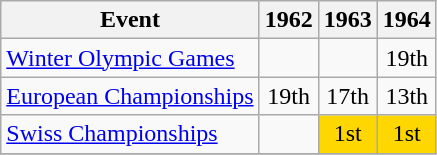<table class="wikitable">
<tr>
<th>Event</th>
<th>1962</th>
<th>1963</th>
<th>1964</th>
</tr>
<tr>
<td><a href='#'>Winter Olympic Games</a></td>
<td></td>
<td></td>
<td align="center">19th</td>
</tr>
<tr>
<td><a href='#'>European Championships</a></td>
<td align="center">19th</td>
<td align="center">17th</td>
<td align="center">13th</td>
</tr>
<tr>
<td><a href='#'>Swiss Championships</a></td>
<td></td>
<td align="center" bgcolor="gold">1st</td>
<td align="center" bgcolor="gold">1st</td>
</tr>
<tr>
</tr>
</table>
